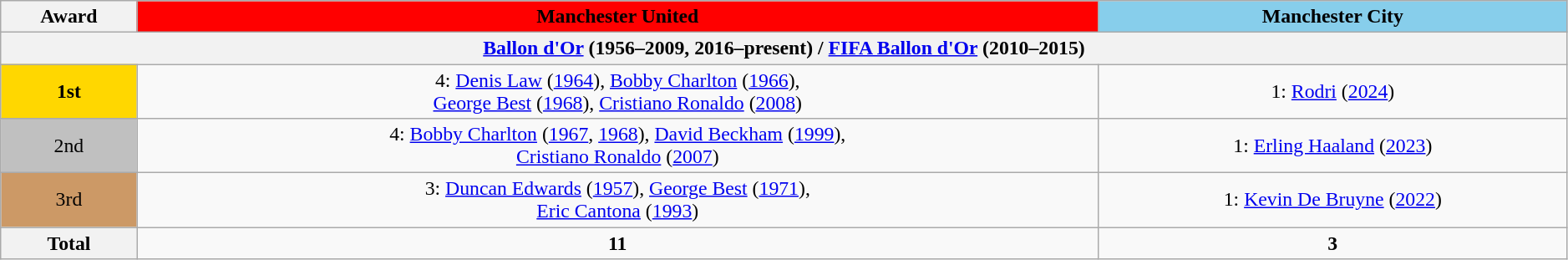<table class="wikitable" style="font-size:99%; width: 99%; text-align: center;">
<tr>
<th>Award</th>
<th style="color:black; background:#FF0000;">Manchester United</th>
<th style="color:black; background:#87CEEB;">Manchester City</th>
</tr>
<tr>
<th scope="row" style="text-align:center" colspan=3><a href='#'>Ballon d'Or</a> (1956–2009, 2016–present) / <a href='#'>FIFA Ballon d'Or</a> (2010–2015)</th>
</tr>
<tr>
<td scope=col style="background-color:gold"><strong>1st</strong></td>
<td align=center>4: <a href='#'>Denis Law</a> (<a href='#'>1964</a>), <a href='#'>Bobby Charlton</a> (<a href='#'>1966</a>),<br><a href='#'>George Best</a> (<a href='#'>1968</a>), <a href='#'>Cristiano Ronaldo</a> (<a href='#'>2008</a>)</td>
<td align=center>1: <a href='#'>Rodri</a> (<a href='#'>2024</a>)</td>
</tr>
<tr>
<td scope=col style="background-color:silver">2nd</td>
<td align=center>4: <a href='#'>Bobby Charlton</a> (<a href='#'>1967</a>, <a href='#'>1968</a>), <a href='#'>David Beckham</a> (<a href='#'>1999</a>),<br><a href='#'>Cristiano Ronaldo</a> (<a href='#'>2007</a>)</td>
<td align=center>1: <a href='#'>Erling Haaland</a> (<a href='#'>2023</a>)</td>
</tr>
<tr>
<td scope=col style="background-color:#cc9966">3rd</td>
<td align=center>3: <a href='#'>Duncan Edwards</a> (<a href='#'>1957</a>), <a href='#'>George Best</a> (<a href='#'>1971</a>),<br><a href='#'>Eric Cantona</a> (<a href='#'>1993</a>)</td>
<td align=center>1: <a href='#'>Kevin De Bruyne</a> (<a href='#'>2022</a>)</td>
</tr>
<tr>
<th align=center>Total</th>
<td align=center><strong>11</strong></td>
<td align=center><strong>3</strong></td>
</tr>
</table>
